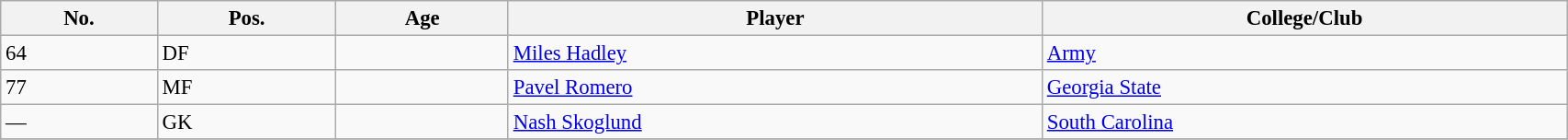<table class="wikitable sortable" style="width:90%; text-align:center; font-size:95%; text-align:left;">
<tr>
<th><strong>No.</strong></th>
<th><strong>Pos.</strong></th>
<th><strong>Age</strong></th>
<th><strong>Player</strong></th>
<th><strong>College/Club</strong></th>
</tr>
<tr>
<td>64</td>
<td>DF</td>
<td></td>
<td> <a href='#'>Miles Hadley</a></td>
<td><a href='#'>Army</a></td>
</tr>
<tr>
<td>77</td>
<td>MF</td>
<td></td>
<td> <a href='#'>Pavel Romero</a></td>
<td><a href='#'>Georgia State</a></td>
</tr>
<tr>
<td>—</td>
<td>GK</td>
<td></td>
<td> <a href='#'>Nash Skoglund</a></td>
<td><a href='#'>South Carolina</a></td>
</tr>
<tr>
</tr>
</table>
